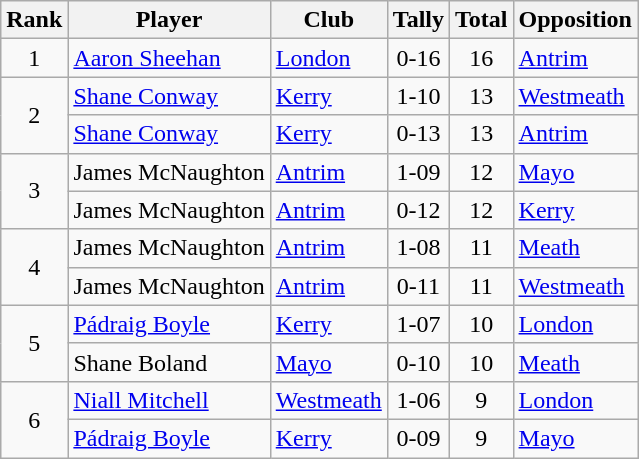<table class="wikitable">
<tr>
<th>Rank</th>
<th>Player</th>
<th>Club</th>
<th>Tally</th>
<th>Total</th>
<th>Opposition</th>
</tr>
<tr>
<td rowspan=1 align=center>1</td>
<td><a href='#'>Aaron Sheehan</a></td>
<td><a href='#'>London</a></td>
<td align=center>0-16</td>
<td align=center>16</td>
<td><a href='#'>Antrim</a></td>
</tr>
<tr>
<td rowspan=2 align=center>2</td>
<td><a href='#'>Shane Conway</a></td>
<td><a href='#'>Kerry</a></td>
<td align=center>1-10</td>
<td align=center>13</td>
<td><a href='#'>Westmeath</a></td>
</tr>
<tr>
<td><a href='#'>Shane Conway</a></td>
<td><a href='#'>Kerry</a></td>
<td align=center>0-13</td>
<td align=center>13</td>
<td><a href='#'>Antrim</a></td>
</tr>
<tr>
<td rowspan=2 align=center>3</td>
<td>James McNaughton</td>
<td><a href='#'>Antrim</a></td>
<td align=center>1-09</td>
<td align=center>12</td>
<td><a href='#'>Mayo</a></td>
</tr>
<tr>
<td>James McNaughton</td>
<td><a href='#'>Antrim</a></td>
<td align=center>0-12</td>
<td align=center>12</td>
<td><a href='#'>Kerry</a></td>
</tr>
<tr>
<td rowspan=2 align=center>4</td>
<td>James McNaughton</td>
<td><a href='#'>Antrim</a></td>
<td align=center>1-08</td>
<td align=center>11</td>
<td><a href='#'>Meath</a></td>
</tr>
<tr>
<td>James McNaughton</td>
<td><a href='#'>Antrim</a></td>
<td align=center>0-11</td>
<td align=center>11</td>
<td><a href='#'>Westmeath</a></td>
</tr>
<tr>
<td rowspan=2 align=center>5</td>
<td><a href='#'>Pádraig Boyle</a></td>
<td><a href='#'>Kerry</a></td>
<td align=center>1-07</td>
<td align=center>10</td>
<td><a href='#'>London</a></td>
</tr>
<tr>
<td>Shane Boland</td>
<td><a href='#'>Mayo</a></td>
<td align=center>0-10</td>
<td align=center>10</td>
<td><a href='#'>Meath</a></td>
</tr>
<tr>
<td rowspan=2 align=center>6</td>
<td><a href='#'>Niall Mitchell</a></td>
<td><a href='#'>Westmeath</a></td>
<td align=center>1-06</td>
<td align=center>9</td>
<td><a href='#'>London</a></td>
</tr>
<tr>
<td><a href='#'>Pádraig Boyle</a></td>
<td><a href='#'>Kerry</a></td>
<td align=center>0-09</td>
<td align=center>9</td>
<td><a href='#'>Mayo</a></td>
</tr>
</table>
